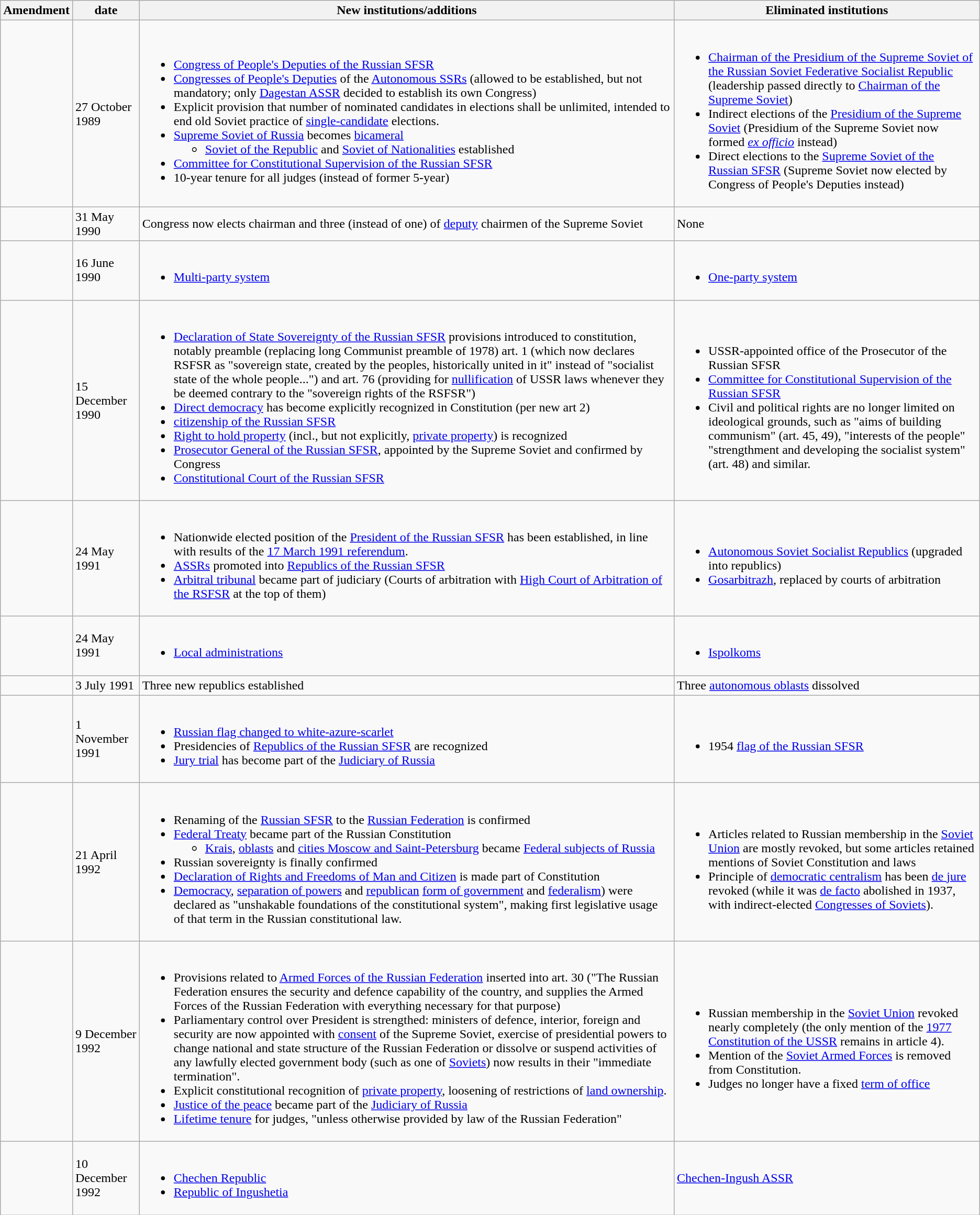<table class="wikitable">
<tr>
<th>Amendment</th>
<th>date</th>
<th>New institutions/additions</th>
<th>Eliminated institutions</th>
</tr>
<tr>
<td></td>
<td>27 October 1989</td>
<td><br><ul><li><a href='#'>Congress of People's Deputies of the Russian SFSR</a></li><li><a href='#'>Congresses of People's Deputies</a> of the <a href='#'>Autonomous SSRs</a> (allowed to be established, but not mandatory; only <a href='#'>Dagestan ASSR</a> decided to establish its own Congress)</li><li>Explicit provision that number of nominated candidates in elections shall be unlimited, intended to end old Soviet practice of <a href='#'>single-candidate</a> elections.</li><li><a href='#'>Supreme Soviet of Russia</a> becomes <a href='#'>bicameral</a><ul><li><a href='#'>Soviet of the Republic</a> and <a href='#'>Soviet of Nationalities</a> established</li></ul></li><li><a href='#'>Committee for Constitutional Supervision of the Russian SFSR</a></li><li>10-year tenure for all judges (instead of former 5-year)</li></ul></td>
<td><br><ul><li><a href='#'>Chairman of the Presidium of the Supreme Soviet of the Russian Soviet Federative Socialist Republic</a> (leadership passed directly to <a href='#'>Chairman of the Supreme Soviet</a>)</li><li>Indirect elections of the <a href='#'>Presidium of the Supreme Soviet</a> (Presidium of the Supreme Soviet now formed <em><a href='#'>ex officio</a></em>  instead)</li><li>Direct elections to the <a href='#'>Supreme Soviet of the Russian SFSR</a> (Supreme Soviet now elected by Congress of People's Deputies instead)</li></ul></td>
</tr>
<tr>
<td></td>
<td>31 May 1990</td>
<td>Congress now elects chairman and three (instead of one) of <a href='#'>deputy</a> chairmen of the Supreme Soviet</td>
<td>None</td>
</tr>
<tr>
<td></td>
<td>16 June 1990</td>
<td><br><ul><li><a href='#'>Multi-party system</a></li></ul></td>
<td><br><ul><li><a href='#'>One-party system</a></li></ul></td>
</tr>
<tr>
<td></td>
<td>15 December 1990</td>
<td><br><ul><li><a href='#'>Declaration of State Sovereignty of the Russian SFSR</a> provisions introduced to constitution, notably preamble (replacing long Communist preamble of 1978) art. 1 (which now declares RSFSR as "sovereign state, created by the peoples, historically united in it" instead of "socialist state of the whole people...") and art. 76 (providing for  <a href='#'>nullification</a> of USSR laws whenever they be deemed contrary to the "sovereign rights of the RSFSR")</li><li><a href='#'>Direct democracy</a> has become explicitly recognized in Constitution (per new art 2)</li><li><a href='#'>citizenship of the Russian SFSR</a></li><li><a href='#'>Right to hold property</a> (incl., but not explicitly, <a href='#'>private property</a>) is recognized</li><li><a href='#'>Prosecutor General of the Russian SFSR</a>, appointed by the Supreme Soviet and confirmed by Congress</li><li><a href='#'>Constitutional Court of the Russian SFSR</a></li></ul></td>
<td><br><ul><li>USSR-appointed office of the Prosecutor of the Russian SFSR</li><li><a href='#'>Committee for Constitutional Supervision of the Russian SFSR</a></li><li>Civil and political rights are no longer limited on ideological grounds, such as "aims of building communism" (art. 45, 49), "interests of the people" "strengthment and developing the socialist system" (art. 48) and similar.</li></ul></td>
</tr>
<tr>
<td></td>
<td>24 May 1991</td>
<td><br><ul><li>Nationwide elected position of the <a href='#'>President of the Russian SFSR</a> has been established, in line with results of the <a href='#'>17 March 1991 referendum</a>.</li><li><a href='#'>ASSRs</a> promoted into <a href='#'>Republics of the Russian SFSR</a></li><li><a href='#'>Arbitral tribunal</a> became part of judiciary (Courts of arbitration with <a href='#'>High Court of Arbitration of the RSFSR</a> at the top of them)</li></ul></td>
<td><br><ul><li><a href='#'>Autonomous Soviet Socialist Republics</a> (upgraded into republics)</li><li><a href='#'>Gosarbitrazh</a>, replaced by courts of arbitration</li></ul></td>
</tr>
<tr>
<td></td>
<td>24 May 1991</td>
<td><br><ul><li><a href='#'>Local administrations</a></li></ul></td>
<td><br><ul><li><a href='#'>Ispolkoms</a></li></ul></td>
</tr>
<tr>
<td></td>
<td>3 July 1991</td>
<td>Three new republics established</td>
<td>Three <a href='#'>autonomous oblasts</a> dissolved</td>
</tr>
<tr>
<td></td>
<td>1 November 1991</td>
<td><br><ul><li><a href='#'>Russian flag changed to white-azure-scarlet</a></li><li>Presidencies of <a href='#'>Republics of the Russian SFSR</a> are recognized</li><li><a href='#'>Jury trial</a> has become part of the <a href='#'>Judiciary of Russia</a></li></ul></td>
<td><br><ul><li>1954 <a href='#'>flag of the Russian SFSR</a></li></ul></td>
</tr>
<tr>
<td></td>
<td>21 April 1992</td>
<td><br><ul><li>Renaming of the <a href='#'>Russian SFSR</a> to the <a href='#'>Russian Federation</a> is confirmed</li><li><a href='#'>Federal Treaty</a> became part of the Russian Constitution<ul><li><a href='#'>Krais</a>, <a href='#'>oblasts</a> and <a href='#'>cities Moscow and Saint-Petersburg</a> became <a href='#'>Federal subjects of Russia</a></li></ul></li><li>Russian sovereignty is finally confirmed</li><li><a href='#'>Declaration of Rights and Freedoms of Man and Citizen</a> is made part of Constitution</li><li><a href='#'>Democracy</a>, <a href='#'>separation of powers</a> and <a href='#'>republican</a> <a href='#'>form of government</a> and <a href='#'>federalism</a>) were declared as "unshakable foundations of the constitutional system", making first legislative usage of that term in the Russian constitutional law.</li></ul></td>
<td><br><ul><li>Articles related to Russian membership in the <a href='#'>Soviet Union</a> are mostly revoked, but some articles retained mentions of Soviet Constitution and laws</li><li>Principle of <a href='#'>democratic centralism</a> has been <a href='#'>de jure</a> revoked (while it was <a href='#'>de facto</a> abolished in 1937, with indirect-elected <a href='#'>Congresses of Soviets</a>).</li></ul></td>
</tr>
<tr>
<td></td>
<td>9 December 1992</td>
<td><br><ul><li>Provisions related to <a href='#'>Armed Forces of the Russian Federation</a> inserted into art. 30 ("The Russian Federation ensures the security and defence capability of the country, and supplies the Armed Forces of the Russian Federation with everything necessary for that purpose)</li><li>Parliamentary control over President is strengthed: ministers of defence, interior, foreign and security are now appointed with <a href='#'>consent</a> of the Supreme Soviet, exercise of presidential powers to change national and state structure of the Russian Federation or dissolve or suspend activities of any lawfully elected government body (such as one of <a href='#'>Soviets</a>) now results in their "immediate termination".</li><li>Explicit constitutional recognition of <a href='#'>private property</a>, loosening of restrictions of <a href='#'>land ownership</a>.</li><li><a href='#'>Justice of the peace</a> became part of the <a href='#'>Judiciary of Russia</a></li><li><a href='#'>Lifetime tenure</a> for judges, "unless otherwise provided by law of the Russian Federation"</li></ul></td>
<td><br><ul><li>Russian membership in the <a href='#'>Soviet Union</a> revoked nearly completely (the only mention of the <a href='#'>1977 Constitution of the USSR</a> remains in article 4).</li><li>Mention of the <a href='#'>Soviet Armed Forces</a> is removed from Constitution.</li><li>Judges no longer have a fixed <a href='#'>term of office</a></li></ul></td>
</tr>
<tr>
<td></td>
<td>10 December 1992</td>
<td><br><ul><li><a href='#'>Chechen Republic</a></li><li><a href='#'>Republic of Ingushetia</a></li></ul></td>
<td><a href='#'>Chechen-Ingush ASSR</a></td>
</tr>
</table>
